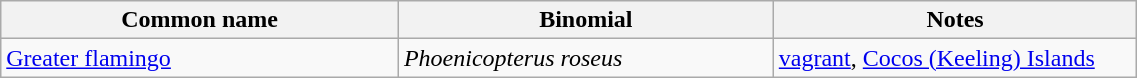<table style="width:60%;" class="wikitable">
<tr>
<th width=35%>Common name</th>
<th width=33%>Binomial</th>
<th width=32%>Notes</th>
</tr>
<tr>
<td><a href='#'>Greater flamingo</a></td>
<td><em>Phoenicopterus roseus</em></td>
<td><a href='#'>vagrant</a>, <a href='#'>Cocos (Keeling) Islands</a></td>
</tr>
</table>
